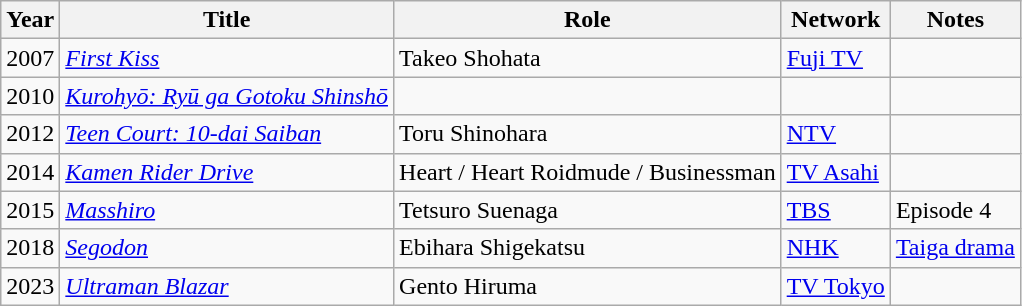<table class="wikitable">
<tr>
<th>Year</th>
<th>Title</th>
<th>Role</th>
<th>Network</th>
<th>Notes</th>
</tr>
<tr>
<td>2007</td>
<td><em><a href='#'>First Kiss</a></em></td>
<td>Takeo Shohata</td>
<td><a href='#'>Fuji TV</a></td>
<td></td>
</tr>
<tr>
<td>2010</td>
<td><em><a href='#'>Kurohyō: Ryū ga Gotoku Shinshō</a></em></td>
<td></td>
<td></td>
<td></td>
</tr>
<tr>
<td>2012</td>
<td><em><a href='#'>Teen Court: 10-dai Saiban</a></em></td>
<td>Toru Shinohara</td>
<td><a href='#'>NTV</a></td>
<td></td>
</tr>
<tr>
<td>2014</td>
<td><em><a href='#'>Kamen Rider Drive</a></em></td>
<td>Heart / Heart Roidmude / Businessman</td>
<td><a href='#'>TV Asahi</a></td>
<td></td>
</tr>
<tr>
<td>2015</td>
<td><em><a href='#'>Masshiro</a></em></td>
<td>Tetsuro Suenaga</td>
<td><a href='#'>TBS</a></td>
<td>Episode 4</td>
</tr>
<tr>
<td>2018</td>
<td><em><a href='#'>Segodon</a></em></td>
<td>Ebihara Shigekatsu</td>
<td><a href='#'>NHK</a></td>
<td><a href='#'>Taiga drama</a></td>
</tr>
<tr>
<td>2023</td>
<td><em><a href='#'>Ultraman Blazar</a></em></td>
<td>Gento Hiruma</td>
<td><a href='#'>TV Tokyo</a></td>
</tr>
</table>
